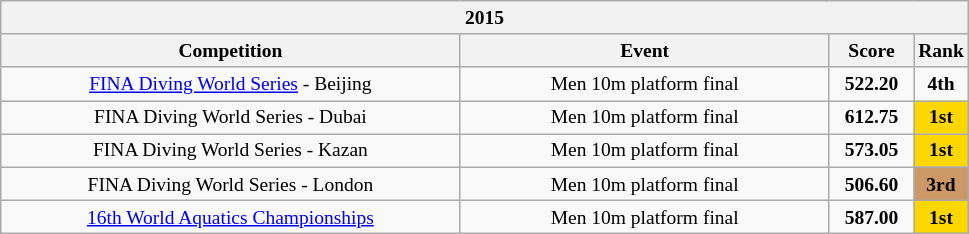<table style="text-align:center; font-size:small;" class="wikitable">
<tr>
<th colspan="4"><strong>2015</strong></th>
</tr>
<tr>
<th width="300">Competition<br></th>
<th width="240">Event</th>
<th width="50">Score</th>
<th width="30">Rank</th>
</tr>
<tr>
<td><a href='#'>FINA Diving World Series</a> - Beijing</td>
<td>Men 10m platform final</td>
<td><strong>522.20</strong></td>
<td><strong>4th</strong></td>
</tr>
<tr>
<td>FINA Diving World Series - Dubai</td>
<td>Men 10m platform final</td>
<td><strong>612.75</strong></td>
<td bgcolor="gold"><strong>1st</strong></td>
</tr>
<tr>
<td>FINA Diving World Series - Kazan</td>
<td>Men 10m platform final</td>
<td><strong>573.05</strong></td>
<td bgcolor="gold"><strong>1st</strong></td>
</tr>
<tr>
<td>FINA Diving World Series - London</td>
<td>Men 10m platform final</td>
<td><strong>506.60</strong></td>
<td bgcolor="cc9966"><strong>3rd</strong></td>
</tr>
<tr>
<td><a href='#'>16th World Aquatics Championships</a></td>
<td>Men 10m platform final</td>
<td><strong>587.00</strong></td>
<td bgcolor="gold"><strong>1st</strong></td>
</tr>
</table>
